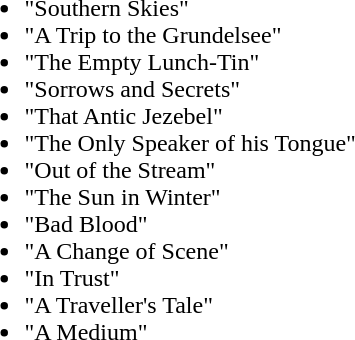<table border="0" cellpadding="5">
<tr ---->
<td valign="top"><br><ul><li>"Southern Skies"</li><li>"A Trip to the Grundelsee"</li><li>"The Empty Lunch-Tin"</li><li>"Sorrows and Secrets"</li><li>"That Antic Jezebel"</li><li>"The Only Speaker of his Tongue"</li><li>"Out of the Stream"</li><li>"The Sun in Winter"</li><li>"Bad Blood"</li><li>"A Change of Scene"</li><li>"In Trust"</li><li>"A Traveller's Tale"</li><li>"A Medium"</li></ul></td>
</tr>
</table>
